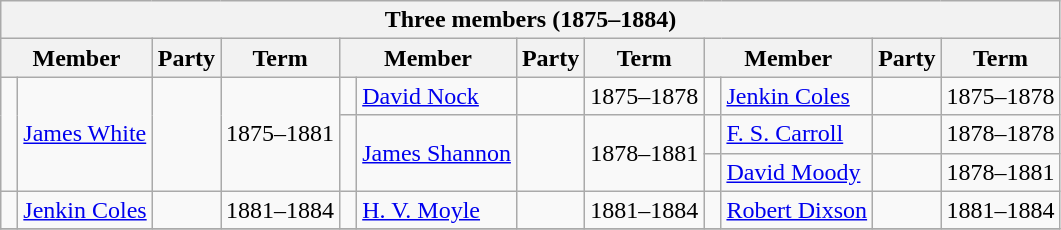<table class="wikitable">
<tr>
<th colspan="12">Three members (1875–1884)</th>
</tr>
<tr>
<th colspan="2">Member</th>
<th>Party</th>
<th>Term</th>
<th colspan="2">Member</th>
<th>Party</th>
<th>Term</th>
<th colspan="2">Member</th>
<th>Party</th>
<th>Term</th>
</tr>
<tr>
<td rowspan="3" > </td>
<td rowspan="3"><a href='#'>James White</a></td>
<td rowspan="3"></td>
<td rowspan="3">1875–1881</td>
<td> </td>
<td><a href='#'>David Nock</a></td>
<td></td>
<td>1875–1878</td>
<td> </td>
<td><a href='#'>Jenkin Coles</a></td>
<td></td>
<td>1875–1878</td>
</tr>
<tr>
<td rowspan="2" > </td>
<td rowspan="2"><a href='#'>James Shannon</a></td>
<td rowspan="2"></td>
<td rowspan="2">1878–1881</td>
<td> </td>
<td><a href='#'>F. S. Carroll</a></td>
<td></td>
<td>1878–1878</td>
</tr>
<tr>
<td> </td>
<td><a href='#'>David Moody</a></td>
<td></td>
<td>1878–1881</td>
</tr>
<tr>
<td> </td>
<td><a href='#'>Jenkin Coles</a></td>
<td></td>
<td>1881–1884</td>
<td> </td>
<td><a href='#'>H. V. Moyle</a></td>
<td></td>
<td>1881–1884</td>
<td> </td>
<td><a href='#'>Robert Dixson</a></td>
<td></td>
<td>1881–1884</td>
</tr>
<tr>
</tr>
</table>
